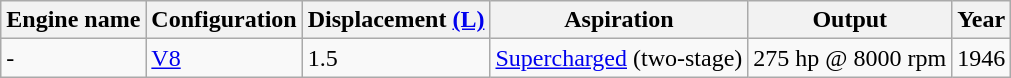<table class="wikitable">
<tr>
<th>Engine name</th>
<th>Configuration</th>
<th>Displacement  <a href='#'>(L)</a></th>
<th>Aspiration</th>
<th>Output</th>
<th>Year</th>
</tr>
<tr>
<td>-</td>
<td><a href='#'>V8</a></td>
<td>1.5</td>
<td><a href='#'>Supercharged</a> (two-stage)</td>
<td>275 hp @ 8000 rpm</td>
<td>1946</td>
</tr>
</table>
